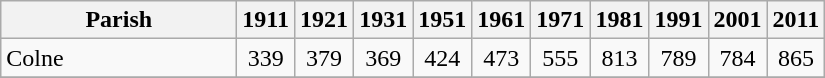<table class="wikitable" style="text-align:center;">
<tr>
<th width="150">Parish<br></th>
<th width="30">1911<br></th>
<th width="30">1921<br></th>
<th width="30">1931<br></th>
<th width="30">1951<br></th>
<th width="30">1961<br></th>
<th width="30">1971<br></th>
<th width="30">1981<br></th>
<th width="30">1991<br></th>
<th width="30">2001<br></th>
<th width="30">2011 <br></th>
</tr>
<tr>
<td align=left>Colne</td>
<td align="center">339</td>
<td align="center">379</td>
<td align="center">369</td>
<td align="center">424</td>
<td align="center">473</td>
<td align="center">555</td>
<td align="center">813</td>
<td align="center">789</td>
<td align="center">784</td>
<td align="center">865</td>
</tr>
<tr>
</tr>
</table>
